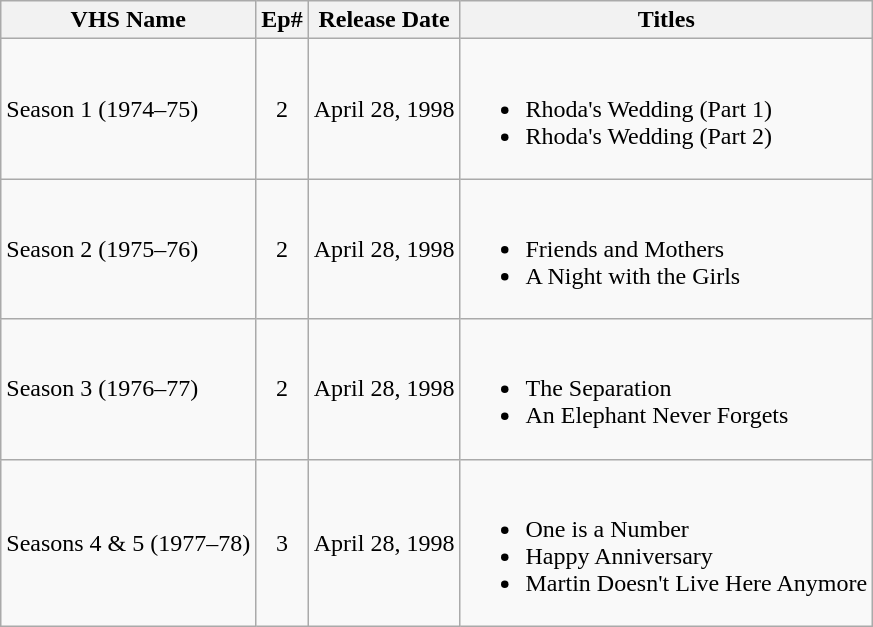<table class="wikitable">
<tr>
<th>VHS Name</th>
<th>Ep#</th>
<th>Release Date</th>
<th>Titles</th>
</tr>
<tr>
<td>Season 1 (1974–75)</td>
<td style="text-align:center;">2</td>
<td>April 28, 1998</td>
<td><br><ul><li>Rhoda's Wedding (Part 1)</li><li>Rhoda's Wedding (Part 2)</li></ul></td>
</tr>
<tr>
<td>Season 2 (1975–76)</td>
<td style="text-align:center;">2</td>
<td>April 28, 1998</td>
<td><br><ul><li>Friends and Mothers</li><li>A Night with the Girls</li></ul></td>
</tr>
<tr>
<td>Season 3 (1976–77)</td>
<td style="text-align:center;">2</td>
<td>April 28, 1998</td>
<td><br><ul><li>The Separation</li><li>An Elephant Never Forgets</li></ul></td>
</tr>
<tr>
<td>Seasons 4 & 5 (1977–78)</td>
<td style="text-align:center;">3</td>
<td>April 28, 1998</td>
<td><br><ul><li>One is a Number</li><li>Happy Anniversary</li><li>Martin Doesn't Live Here Anymore</li></ul></td>
</tr>
</table>
